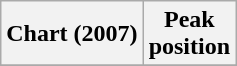<table class="wikitable plainrowheaders"  style="text-align:center">
<tr>
<th scope="col">Chart (2007)</th>
<th scope="col">Peak<br>position</th>
</tr>
<tr>
</tr>
</table>
